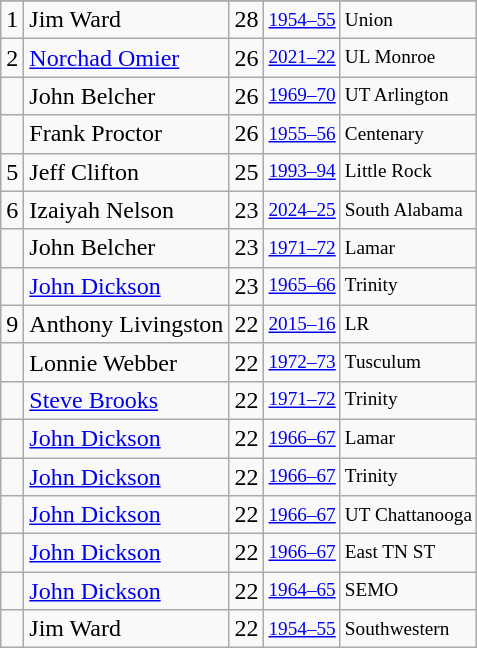<table class="wikitable">
<tr>
</tr>
<tr>
<td>1</td>
<td>Jim Ward</td>
<td>28</td>
<td style="font-size:80%;"><a href='#'>1954–55</a></td>
<td style="font-size:80%;">Union</td>
</tr>
<tr>
<td>2</td>
<td><a href='#'>Norchad Omier</a></td>
<td>26</td>
<td style="font-size:80%;"><a href='#'>2021–22</a></td>
<td style="font-size:80%;">UL Monroe</td>
</tr>
<tr>
<td></td>
<td>John Belcher</td>
<td>26</td>
<td style="font-size:80%;"><a href='#'>1969–70</a></td>
<td style="font-size:80%;">UT Arlington</td>
</tr>
<tr>
<td></td>
<td>Frank Proctor</td>
<td>26</td>
<td style="font-size:80%;"><a href='#'>1955–56</a></td>
<td style="font-size:80%;">Centenary</td>
</tr>
<tr>
<td>5</td>
<td>Jeff Clifton</td>
<td>25</td>
<td style="font-size:80%;"><a href='#'>1993–94</a></td>
<td style="font-size:80%;">Little Rock</td>
</tr>
<tr>
<td>6</td>
<td>Izaiyah Nelson</td>
<td>23</td>
<td style="font-size:80%;"><a href='#'>2024–25</a></td>
<td style="font-size:80%;">South Alabama</td>
</tr>
<tr>
<td></td>
<td>John Belcher</td>
<td>23</td>
<td style="font-size:80%;"><a href='#'>1971–72</a></td>
<td style="font-size:80%;">Lamar</td>
</tr>
<tr>
<td></td>
<td><a href='#'>John Dickson</a></td>
<td>23</td>
<td style="font-size:80%;"><a href='#'>1965–66</a></td>
<td style="font-size:80%;">Trinity</td>
</tr>
<tr>
<td>9</td>
<td>Anthony Livingston</td>
<td>22</td>
<td style="font-size:80%;"><a href='#'>2015–16</a></td>
<td style="font-size:80%;">LR</td>
</tr>
<tr>
<td></td>
<td>Lonnie Webber</td>
<td>22</td>
<td style="font-size:80%;"><a href='#'>1972–73</a></td>
<td style="font-size:80%;">Tusculum</td>
</tr>
<tr>
<td></td>
<td><a href='#'>Steve Brooks</a></td>
<td>22</td>
<td style="font-size:80%;"><a href='#'>1971–72</a></td>
<td style="font-size:80%;">Trinity</td>
</tr>
<tr>
<td></td>
<td><a href='#'>John Dickson</a></td>
<td>22</td>
<td style="font-size:80%;"><a href='#'>1966–67</a></td>
<td style="font-size:80%;">Lamar</td>
</tr>
<tr>
<td></td>
<td><a href='#'>John Dickson</a></td>
<td>22</td>
<td style="font-size:80%;"><a href='#'>1966–67</a></td>
<td style="font-size:80%;">Trinity</td>
</tr>
<tr>
<td></td>
<td><a href='#'>John Dickson</a></td>
<td>22</td>
<td style="font-size:80%;"><a href='#'>1966–67</a></td>
<td style="font-size:80%;">UT Chattanooga</td>
</tr>
<tr>
<td></td>
<td><a href='#'>John Dickson</a></td>
<td>22</td>
<td style="font-size:80%;"><a href='#'>1966–67</a></td>
<td style="font-size:80%;">East TN ST</td>
</tr>
<tr>
<td></td>
<td><a href='#'>John Dickson</a></td>
<td>22</td>
<td style="font-size:80%;"><a href='#'>1964–65</a></td>
<td style="font-size:80%;">SEMO</td>
</tr>
<tr>
<td></td>
<td>Jim Ward</td>
<td>22</td>
<td style="font-size:80%;"><a href='#'>1954–55</a></td>
<td style="font-size:80%;">Southwestern</td>
</tr>
</table>
